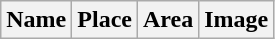<table class="wikitable">
<tr>
<th>Name</th>
<th>Place</th>
<th>Area</th>
<th>Image<br></th>
</tr>
</table>
